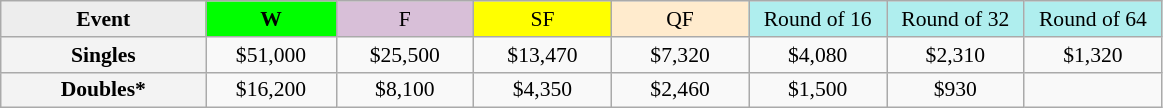<table class=wikitable style=font-size:90%;text-align:center>
<tr>
<td width=130 bgcolor=ededed><strong>Event</strong></td>
<td width=80 bgcolor=lime><strong>W</strong></td>
<td width=85 bgcolor=thistle>F</td>
<td width=85 bgcolor=ffff00>SF</td>
<td width=85 bgcolor=ffebcd>QF</td>
<td width=85 bgcolor=afeeee>Round of 16</td>
<td width=85 bgcolor=afeeee>Round of 32</td>
<td width=85 bgcolor=afeeee>Round of 64</td>
</tr>
<tr>
<th style=background:#f3f3f3>Singles</th>
<td>$51,000</td>
<td>$25,500</td>
<td>$13,470</td>
<td>$7,320</td>
<td>$4,080</td>
<td>$2,310</td>
<td>$1,320</td>
</tr>
<tr>
<th style=background:#f3f3f3>Doubles*</th>
<td>$16,200</td>
<td>$8,100</td>
<td>$4,350</td>
<td>$2,460</td>
<td>$1,500</td>
<td>$930</td>
<td></td>
</tr>
</table>
